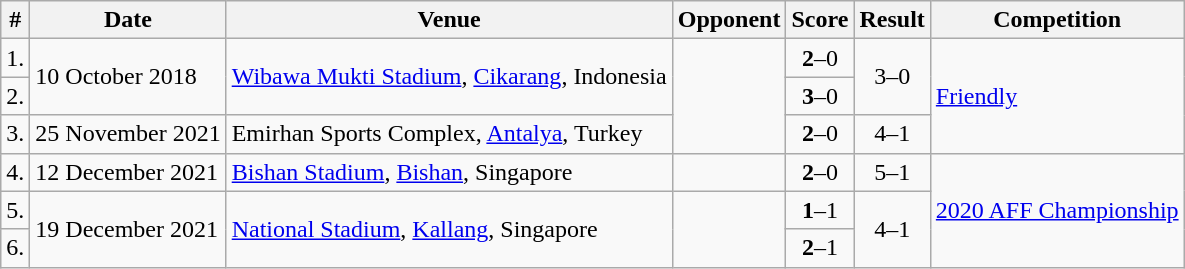<table class="wikitable">
<tr>
<th>#</th>
<th>Date</th>
<th>Venue</th>
<th>Opponent</th>
<th>Score</th>
<th>Result</th>
<th>Competition</th>
</tr>
<tr>
<td>1.</td>
<td rowspan="2">10 October 2018</td>
<td rowspan="2"><a href='#'>Wibawa Mukti Stadium</a>, <a href='#'>Cikarang</a>, Indonesia</td>
<td rowspan="3"></td>
<td align=center><strong>2</strong>–0</td>
<td rowspan="2" align=center>3–0</td>
<td rowspan="3"><a href='#'>Friendly</a></td>
</tr>
<tr>
<td>2.</td>
<td align=center><strong>3</strong>–0</td>
</tr>
<tr>
<td>3.</td>
<td>25 November 2021</td>
<td>Emirhan Sports Complex, <a href='#'>Antalya</a>, Turkey</td>
<td align=center><strong>2</strong>–0</td>
<td align=center>4–1</td>
</tr>
<tr>
<td>4.</td>
<td>12 December 2021</td>
<td><a href='#'>Bishan Stadium</a>, <a href='#'>Bishan</a>, Singapore</td>
<td></td>
<td align=center><strong>2</strong>–0</td>
<td align=center>5–1</td>
<td rowspan="3"><a href='#'>2020 AFF Championship</a></td>
</tr>
<tr>
<td>5.</td>
<td rowspan="2">19 December 2021</td>
<td rowspan="2"><a href='#'>National Stadium</a>, <a href='#'>Kallang</a>, Singapore</td>
<td rowspan="2"></td>
<td align=center><strong>1</strong>–1</td>
<td rowspan="2" align=center>4–1</td>
</tr>
<tr>
<td>6.</td>
<td align=center><strong>2</strong>–1</td>
</tr>
</table>
